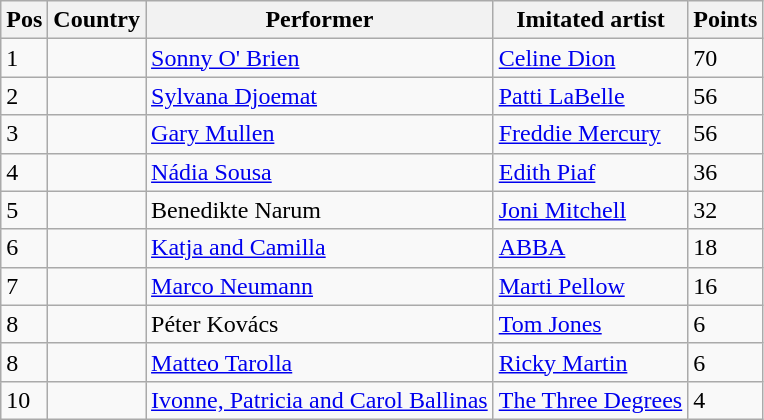<table class="wikitable">
<tr>
<th>Pos</th>
<th>Country</th>
<th>Performer</th>
<th>Imitated artist</th>
<th>Points</th>
</tr>
<tr>
<td>1</td>
<td></td>
<td><a href='#'>Sonny O' Brien</a></td>
<td><a href='#'>Celine Dion</a></td>
<td>70</td>
</tr>
<tr>
<td>2</td>
<td></td>
<td><a href='#'>Sylvana Djoemat</a></td>
<td><a href='#'>Patti LaBelle</a></td>
<td>56</td>
</tr>
<tr>
<td>3</td>
<td></td>
<td><a href='#'>Gary Mullen</a></td>
<td><a href='#'>Freddie Mercury</a></td>
<td>56</td>
</tr>
<tr>
<td>4</td>
<td></td>
<td><a href='#'>Nádia Sousa</a></td>
<td><a href='#'>Edith Piaf</a></td>
<td>36</td>
</tr>
<tr>
<td>5</td>
<td></td>
<td>Benedikte Narum</td>
<td><a href='#'>Joni Mitchell</a></td>
<td>32</td>
</tr>
<tr>
<td>6</td>
<td></td>
<td><a href='#'>Katja and Camilla</a></td>
<td><a href='#'>ABBA</a></td>
<td>18</td>
</tr>
<tr>
<td>7</td>
<td></td>
<td><a href='#'>Marco Neumann</a></td>
<td><a href='#'>Marti Pellow</a></td>
<td>16</td>
</tr>
<tr>
<td>8</td>
<td></td>
<td>Péter Kovács</td>
<td><a href='#'>Tom Jones</a></td>
<td>6</td>
</tr>
<tr>
<td>8</td>
<td></td>
<td><a href='#'>Matteo Tarolla</a></td>
<td><a href='#'>Ricky Martin</a></td>
<td>6</td>
</tr>
<tr>
<td>10</td>
<td></td>
<td><a href='#'>Ivonne, Patricia and Carol Ballinas</a></td>
<td><a href='#'>The Three Degrees</a></td>
<td>4</td>
</tr>
</table>
